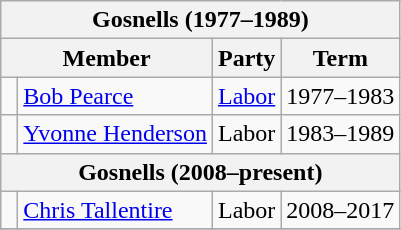<table class="wikitable">
<tr>
<th colspan="4">Gosnells (1977–1989)</th>
</tr>
<tr>
<th colspan="2">Member</th>
<th>Party</th>
<th>Term</th>
</tr>
<tr>
<td> </td>
<td><a href='#'>Bob Pearce</a></td>
<td><a href='#'>Labor</a></td>
<td>1977–1983</td>
</tr>
<tr>
<td> </td>
<td><a href='#'>Yvonne Henderson</a></td>
<td>Labor</td>
<td>1983–1989</td>
</tr>
<tr>
<th colspan="4">Gosnells (2008–present)</th>
</tr>
<tr>
<td> </td>
<td><a href='#'>Chris Tallentire</a></td>
<td>Labor</td>
<td>2008–2017</td>
</tr>
<tr>
</tr>
</table>
